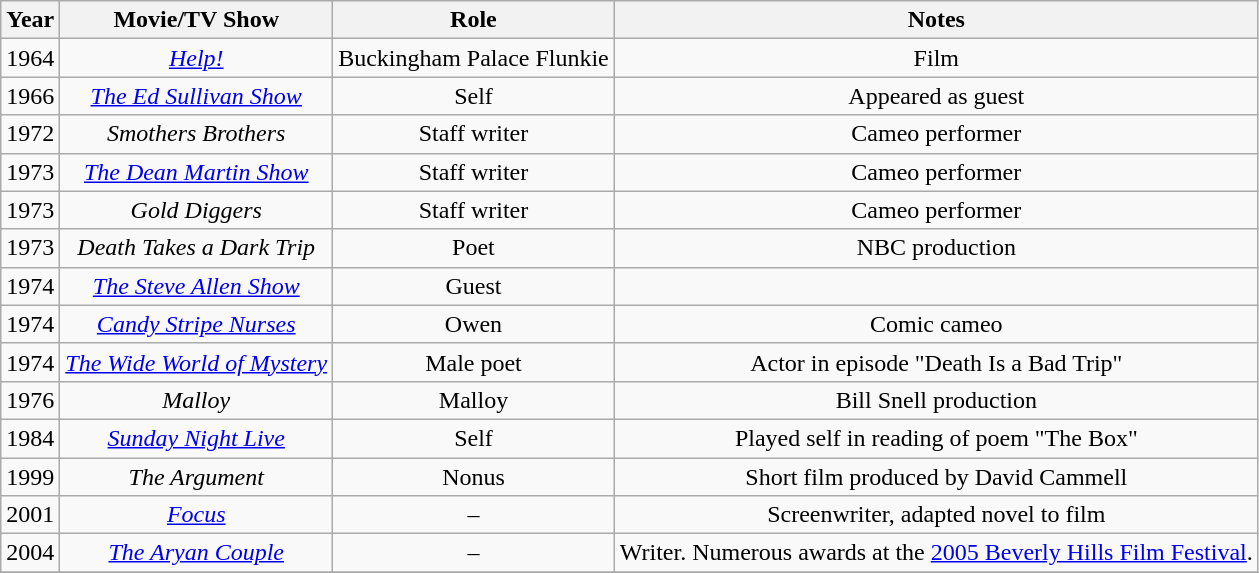<table class="wikitable" style="text-align:center">
<tr>
<th>Year</th>
<th>Movie/TV Show</th>
<th>Role</th>
<th>Notes</th>
</tr>
<tr>
<td>1964</td>
<td><em><a href='#'>Help!</a></em></td>
<td>Buckingham Palace Flunkie</td>
<td>Film</td>
</tr>
<tr>
<td>1966</td>
<td><em><a href='#'>The Ed Sullivan Show</a></em></td>
<td>Self</td>
<td>Appeared as guest</td>
</tr>
<tr>
<td>1972</td>
<td><em>Smothers Brothers</em></td>
<td>Staff writer</td>
<td>Cameo performer</td>
</tr>
<tr>
<td>1973</td>
<td><em><a href='#'>The Dean Martin Show</a></em></td>
<td>Staff writer</td>
<td>Cameo performer</td>
</tr>
<tr>
<td>1973</td>
<td><em>Gold Diggers</em></td>
<td>Staff writer</td>
<td>Cameo performer</td>
</tr>
<tr>
<td>1973</td>
<td><em>Death Takes a Dark Trip</em></td>
<td>Poet</td>
<td>NBC production</td>
</tr>
<tr>
<td>1974</td>
<td><em><a href='#'>The Steve Allen Show</a></em></td>
<td>Guest</td>
<td></td>
</tr>
<tr>
<td>1974</td>
<td><em><a href='#'>Candy Stripe Nurses</a></em></td>
<td>Owen</td>
<td>Comic cameo</td>
</tr>
<tr>
<td>1974</td>
<td><em><a href='#'>The Wide World of Mystery</a></em></td>
<td>Male poet</td>
<td>Actor in episode "Death Is a Bad Trip"</td>
</tr>
<tr>
<td>1976</td>
<td><em>Malloy</em></td>
<td>Malloy</td>
<td>Bill Snell production</td>
</tr>
<tr>
<td>1984</td>
<td><em><a href='#'>Sunday Night Live</a></em></td>
<td>Self</td>
<td>Played self in reading of poem "The Box"</td>
</tr>
<tr>
<td>1999</td>
<td><em>The Argument</em></td>
<td>Nonus</td>
<td>Short film produced by David Cammell</td>
</tr>
<tr>
<td>2001</td>
<td><em><a href='#'>Focus</a></em></td>
<td>–</td>
<td>Screenwriter, adapted novel to film</td>
</tr>
<tr>
<td>2004</td>
<td><em><a href='#'>The Aryan Couple</a></em></td>
<td>–</td>
<td>Writer. Numerous awards at the <a href='#'>2005 Beverly Hills Film Festival</a>.</td>
</tr>
<tr>
</tr>
</table>
